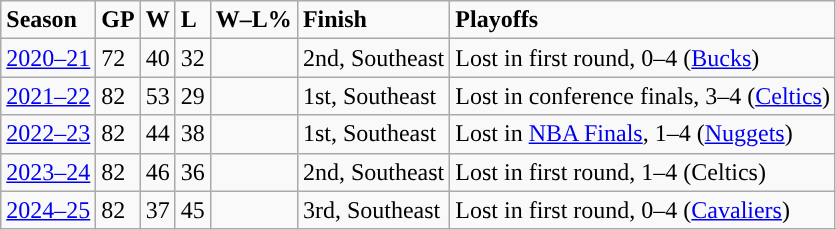<table class="wikitable">
<tr style="font-weight:bold; ">
<td>Season</td>
<td>GP</td>
<td>W</td>
<td>L</td>
<td>W–L%</td>
<td>Finish</td>
<td>Playoffs</td>
</tr>
<tr>
<td><a href='#'>2020–21</a></td>
<td>72</td>
<td>40</td>
<td>32</td>
<td></td>
<td>2nd, Southeast</td>
<td>Lost in first round, 0–4 (<a href='#'>Bucks</a>)</td>
</tr>
<tr>
<td><a href='#'>2021–22</a></td>
<td>82</td>
<td>53</td>
<td>29</td>
<td></td>
<td>1st, Southeast</td>
<td>Lost in conference finals, 3–4 (<a href='#'>Celtics</a>)</td>
</tr>
<tr>
<td><a href='#'>2022–23</a></td>
<td>82</td>
<td>44</td>
<td>38</td>
<td></td>
<td>1st, Southeast</td>
<td>Lost in <a href='#'>NBA Finals</a>, 1–4 (<a href='#'>Nuggets</a>)</td>
</tr>
<tr>
<td><a href='#'>2023–24</a></td>
<td>82</td>
<td>46</td>
<td>36</td>
<td></td>
<td>2nd, Southeast</td>
<td>Lost in first round, 1–4 (Celtics)</td>
</tr>
<tr>
<td><a href='#'>2024–25</a></td>
<td>82</td>
<td>37</td>
<td>45</td>
<td></td>
<td>3rd, Southeast</td>
<td>Lost in first round, 0–4 (<a href='#'>Cavaliers</a>)</td>
</tr>
</table>
